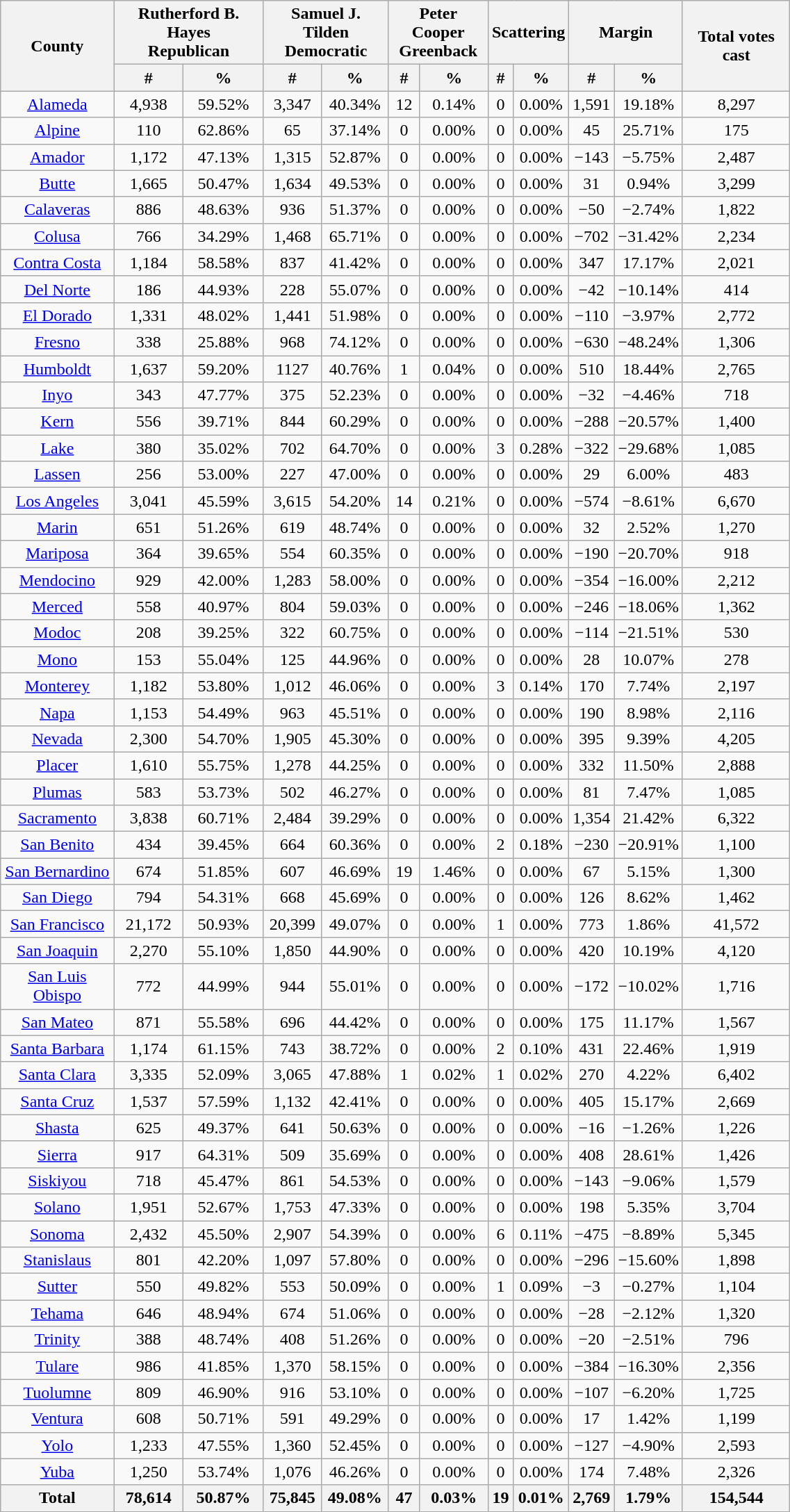<table width="60%" class="wikitable sortable" style="text-align:center">
<tr>
<th rowspan="2" style="text-align:center;">County</th>
<th colspan="2" style="text-align:center;">Rutherford B. Hayes<br>Republican</th>
<th colspan="2" style="text-align:center;">Samuel J. Tilden<br>Democratic</th>
<th colspan="2" style="text-align:center;">Peter Cooper<br>Greenback</th>
<th colspan="2" style="text-align:center;">Scattering<br></th>
<th colspan="2" style="text-align:center;">Margin</th>
<th rowspan="2" style="text-align:center;">Total votes cast</th>
</tr>
<tr>
<th style="text-align:center;" data-sort-type="number">#</th>
<th style="text-align:center;" data-sort-type="number">%</th>
<th style="text-align:center;" data-sort-type="number">#</th>
<th style="text-align:center;" data-sort-type="number">%</th>
<th style="text-align:center;" data-sort-type="number">#</th>
<th style="text-align:center;" data-sort-type="number">%</th>
<th style="text-align:center;" data-sort-type="number">#</th>
<th style="text-align:center;" data-sort-type="number">%</th>
<th style="text-align:center;" data-sort-type="number">#</th>
<th style="text-align:center;" data-sort-type="number">%</th>
</tr>
<tr style="text-align:center;">
<td><a href='#'>Alameda</a></td>
<td>4,938</td>
<td>59.52%</td>
<td>3,347</td>
<td>40.34%</td>
<td>12</td>
<td>0.14%</td>
<td>0</td>
<td>0.00%</td>
<td>1,591</td>
<td>19.18%</td>
<td>8,297</td>
</tr>
<tr style="text-align:center;">
<td><a href='#'>Alpine</a></td>
<td>110</td>
<td>62.86%</td>
<td>65</td>
<td>37.14%</td>
<td>0</td>
<td>0.00%</td>
<td>0</td>
<td>0.00%</td>
<td>45</td>
<td>25.71%</td>
<td>175</td>
</tr>
<tr style="text-align:center;">
<td><a href='#'>Amador</a></td>
<td>1,172</td>
<td>47.13%</td>
<td>1,315</td>
<td>52.87%</td>
<td>0</td>
<td>0.00%</td>
<td>0</td>
<td>0.00%</td>
<td>−143</td>
<td>−5.75%</td>
<td>2,487</td>
</tr>
<tr style="text-align:center;">
<td><a href='#'>Butte</a></td>
<td>1,665</td>
<td>50.47%</td>
<td>1,634</td>
<td>49.53%</td>
<td>0</td>
<td>0.00%</td>
<td>0</td>
<td>0.00%</td>
<td>31</td>
<td>0.94%</td>
<td>3,299</td>
</tr>
<tr style="text-align:center;">
<td><a href='#'>Calaveras</a></td>
<td>886</td>
<td>48.63%</td>
<td>936</td>
<td>51.37%</td>
<td>0</td>
<td>0.00%</td>
<td>0</td>
<td>0.00%</td>
<td>−50</td>
<td>−2.74%</td>
<td>1,822</td>
</tr>
<tr style="text-align:center;">
<td><a href='#'>Colusa</a></td>
<td>766</td>
<td>34.29%</td>
<td>1,468</td>
<td>65.71%</td>
<td>0</td>
<td>0.00%</td>
<td>0</td>
<td>0.00%</td>
<td>−702</td>
<td>−31.42%</td>
<td>2,234</td>
</tr>
<tr style="text-align:center;">
<td><a href='#'>Contra Costa</a></td>
<td>1,184</td>
<td>58.58%</td>
<td>837</td>
<td>41.42%</td>
<td>0</td>
<td>0.00%</td>
<td>0</td>
<td>0.00%</td>
<td>347</td>
<td>17.17%</td>
<td>2,021</td>
</tr>
<tr style="text-align:center;">
<td><a href='#'>Del Norte</a></td>
<td>186</td>
<td>44.93%</td>
<td>228</td>
<td>55.07%</td>
<td>0</td>
<td>0.00%</td>
<td>0</td>
<td>0.00%</td>
<td>−42</td>
<td>−10.14%</td>
<td>414</td>
</tr>
<tr style="text-align:center;">
<td><a href='#'>El Dorado</a></td>
<td>1,331</td>
<td>48.02%</td>
<td>1,441</td>
<td>51.98%</td>
<td>0</td>
<td>0.00%</td>
<td>0</td>
<td>0.00%</td>
<td>−110</td>
<td>−3.97%</td>
<td>2,772</td>
</tr>
<tr style="text-align:center;">
<td><a href='#'>Fresno</a></td>
<td>338</td>
<td>25.88%</td>
<td>968</td>
<td>74.12%</td>
<td>0</td>
<td>0.00%</td>
<td>0</td>
<td>0.00%</td>
<td>−630</td>
<td>−48.24%</td>
<td>1,306</td>
</tr>
<tr style="text-align:center;">
<td><a href='#'>Humboldt</a></td>
<td>1,637</td>
<td>59.20%</td>
<td>1127</td>
<td>40.76%</td>
<td>1</td>
<td>0.04%</td>
<td>0</td>
<td>0.00%</td>
<td>510</td>
<td>18.44%</td>
<td>2,765</td>
</tr>
<tr style="text-align:center;">
<td><a href='#'>Inyo</a></td>
<td>343</td>
<td>47.77%</td>
<td>375</td>
<td>52.23%</td>
<td>0</td>
<td>0.00%</td>
<td>0</td>
<td>0.00%</td>
<td>−32</td>
<td>−4.46%</td>
<td>718</td>
</tr>
<tr style="text-align:center;">
<td><a href='#'>Kern</a></td>
<td>556</td>
<td>39.71%</td>
<td>844</td>
<td>60.29%</td>
<td>0</td>
<td>0.00%</td>
<td>0</td>
<td>0.00%</td>
<td>−288</td>
<td>−20.57%</td>
<td>1,400</td>
</tr>
<tr style="text-align:center;">
<td><a href='#'>Lake</a></td>
<td>380</td>
<td>35.02%</td>
<td>702</td>
<td>64.70%</td>
<td>0</td>
<td>0.00%</td>
<td>3</td>
<td>0.28%</td>
<td>−322</td>
<td>−29.68%</td>
<td>1,085</td>
</tr>
<tr style="text-align:center;">
<td><a href='#'>Lassen</a></td>
<td>256</td>
<td>53.00%</td>
<td>227</td>
<td>47.00%</td>
<td>0</td>
<td>0.00%</td>
<td>0</td>
<td>0.00%</td>
<td>29</td>
<td>6.00%</td>
<td>483</td>
</tr>
<tr style="text-align:center;">
<td><a href='#'>Los Angeles</a></td>
<td>3,041</td>
<td>45.59%</td>
<td>3,615</td>
<td>54.20%</td>
<td>14</td>
<td>0.21%</td>
<td>0</td>
<td>0.00%</td>
<td>−574</td>
<td>−8.61%</td>
<td>6,670</td>
</tr>
<tr style="text-align:center;">
<td><a href='#'>Marin</a></td>
<td>651</td>
<td>51.26%</td>
<td>619</td>
<td>48.74%</td>
<td>0</td>
<td>0.00%</td>
<td>0</td>
<td>0.00%</td>
<td>32</td>
<td>2.52%</td>
<td>1,270</td>
</tr>
<tr style="text-align:center;">
<td><a href='#'>Mariposa</a></td>
<td>364</td>
<td>39.65%</td>
<td>554</td>
<td>60.35%</td>
<td>0</td>
<td>0.00%</td>
<td>0</td>
<td>0.00%</td>
<td>−190</td>
<td>−20.70%</td>
<td>918</td>
</tr>
<tr style="text-align:center;">
<td><a href='#'>Mendocino</a></td>
<td>929</td>
<td>42.00%</td>
<td>1,283</td>
<td>58.00%</td>
<td>0</td>
<td>0.00%</td>
<td>0</td>
<td>0.00%</td>
<td>−354</td>
<td>−16.00%</td>
<td>2,212</td>
</tr>
<tr style="text-align:center;">
<td><a href='#'>Merced</a></td>
<td>558</td>
<td>40.97%</td>
<td>804</td>
<td>59.03%</td>
<td>0</td>
<td>0.00%</td>
<td>0</td>
<td>0.00%</td>
<td>−246</td>
<td>−18.06%</td>
<td>1,362</td>
</tr>
<tr style="text-align:center;">
<td><a href='#'>Modoc</a></td>
<td>208</td>
<td>39.25%</td>
<td>322</td>
<td>60.75%</td>
<td>0</td>
<td>0.00%</td>
<td>0</td>
<td>0.00%</td>
<td>−114</td>
<td>−21.51%</td>
<td>530</td>
</tr>
<tr style="text-align:center;">
<td><a href='#'>Mono</a></td>
<td>153</td>
<td>55.04%</td>
<td>125</td>
<td>44.96%</td>
<td>0</td>
<td>0.00%</td>
<td>0</td>
<td>0.00%</td>
<td>28</td>
<td>10.07%</td>
<td>278</td>
</tr>
<tr style="text-align:center;">
<td><a href='#'>Monterey</a></td>
<td>1,182</td>
<td>53.80%</td>
<td>1,012</td>
<td>46.06%</td>
<td>0</td>
<td>0.00%</td>
<td>3</td>
<td>0.14%</td>
<td>170</td>
<td>7.74%</td>
<td>2,197</td>
</tr>
<tr style="text-align:center;">
<td><a href='#'>Napa</a></td>
<td>1,153</td>
<td>54.49%</td>
<td>963</td>
<td>45.51%</td>
<td>0</td>
<td>0.00%</td>
<td>0</td>
<td>0.00%</td>
<td>190</td>
<td>8.98%</td>
<td>2,116</td>
</tr>
<tr style="text-align:center;">
<td><a href='#'>Nevada</a></td>
<td>2,300</td>
<td>54.70%</td>
<td>1,905</td>
<td>45.30%</td>
<td>0</td>
<td>0.00%</td>
<td>0</td>
<td>0.00%</td>
<td>395</td>
<td>9.39%</td>
<td>4,205</td>
</tr>
<tr style="text-align:center;">
<td><a href='#'>Placer</a></td>
<td>1,610</td>
<td>55.75%</td>
<td>1,278</td>
<td>44.25%</td>
<td>0</td>
<td>0.00%</td>
<td>0</td>
<td>0.00%</td>
<td>332</td>
<td>11.50%</td>
<td>2,888</td>
</tr>
<tr style="text-align:center;">
<td><a href='#'>Plumas</a></td>
<td>583</td>
<td>53.73%</td>
<td>502</td>
<td>46.27%</td>
<td>0</td>
<td>0.00%</td>
<td>0</td>
<td>0.00%</td>
<td>81</td>
<td>7.47%</td>
<td>1,085</td>
</tr>
<tr style="text-align:center;">
<td><a href='#'>Sacramento</a></td>
<td>3,838</td>
<td>60.71%</td>
<td>2,484</td>
<td>39.29%</td>
<td>0</td>
<td>0.00%</td>
<td>0</td>
<td>0.00%</td>
<td>1,354</td>
<td>21.42%</td>
<td>6,322</td>
</tr>
<tr style="text-align:center;">
<td><a href='#'>San Benito</a></td>
<td>434</td>
<td>39.45%</td>
<td>664</td>
<td>60.36%</td>
<td>0</td>
<td>0.00%</td>
<td>2</td>
<td>0.18%</td>
<td>−230</td>
<td>−20.91%</td>
<td>1,100</td>
</tr>
<tr style="text-align:center;">
<td><a href='#'>San Bernardino</a></td>
<td>674</td>
<td>51.85%</td>
<td>607</td>
<td>46.69%</td>
<td>19</td>
<td>1.46%</td>
<td>0</td>
<td>0.00%</td>
<td>67</td>
<td>5.15%</td>
<td>1,300</td>
</tr>
<tr style="text-align:center;">
<td><a href='#'>San Diego</a></td>
<td>794</td>
<td>54.31%</td>
<td>668</td>
<td>45.69%</td>
<td>0</td>
<td>0.00%</td>
<td>0</td>
<td>0.00%</td>
<td>126</td>
<td>8.62%</td>
<td>1,462</td>
</tr>
<tr style="text-align:center;">
<td><a href='#'>San Francisco</a></td>
<td>21,172</td>
<td>50.93%</td>
<td>20,399</td>
<td>49.07%</td>
<td>0</td>
<td>0.00%</td>
<td>1</td>
<td>0.00%</td>
<td>773</td>
<td>1.86%</td>
<td>41,572</td>
</tr>
<tr style="text-align:center;">
<td><a href='#'>San Joaquin</a></td>
<td>2,270</td>
<td>55.10%</td>
<td>1,850</td>
<td>44.90%</td>
<td>0</td>
<td>0.00%</td>
<td>0</td>
<td>0.00%</td>
<td>420</td>
<td>10.19%</td>
<td>4,120</td>
</tr>
<tr style="text-align:center;">
<td><a href='#'>San Luis Obispo</a></td>
<td>772</td>
<td>44.99%</td>
<td>944</td>
<td>55.01%</td>
<td>0</td>
<td>0.00%</td>
<td>0</td>
<td>0.00%</td>
<td>−172</td>
<td>−10.02%</td>
<td>1,716</td>
</tr>
<tr style="text-align:center;">
<td><a href='#'>San Mateo</a></td>
<td>871</td>
<td>55.58%</td>
<td>696</td>
<td>44.42%</td>
<td>0</td>
<td>0.00%</td>
<td>0</td>
<td>0.00%</td>
<td>175</td>
<td>11.17%</td>
<td>1,567</td>
</tr>
<tr style="text-align:center;">
<td><a href='#'>Santa Barbara</a></td>
<td>1,174</td>
<td>61.15%</td>
<td>743</td>
<td>38.72%</td>
<td>0</td>
<td>0.00%</td>
<td>2</td>
<td>0.10%</td>
<td>431</td>
<td>22.46%</td>
<td>1,919</td>
</tr>
<tr style="text-align:center;">
<td><a href='#'>Santa Clara</a></td>
<td>3,335</td>
<td>52.09%</td>
<td>3,065</td>
<td>47.88%</td>
<td>1</td>
<td>0.02%</td>
<td>1</td>
<td>0.02%</td>
<td>270</td>
<td>4.22%</td>
<td>6,402</td>
</tr>
<tr style="text-align:center;">
<td><a href='#'>Santa Cruz</a></td>
<td>1,537</td>
<td>57.59%</td>
<td>1,132</td>
<td>42.41%</td>
<td>0</td>
<td>0.00%</td>
<td>0</td>
<td>0.00%</td>
<td>405</td>
<td>15.17%</td>
<td>2,669</td>
</tr>
<tr style="text-align:center;">
<td><a href='#'>Shasta</a></td>
<td>625</td>
<td>49.37%</td>
<td>641</td>
<td>50.63%</td>
<td>0</td>
<td>0.00%</td>
<td>0</td>
<td>0.00%</td>
<td>−16</td>
<td>−1.26%</td>
<td>1,226</td>
</tr>
<tr style="text-align:center;">
<td><a href='#'>Sierra</a></td>
<td>917</td>
<td>64.31%</td>
<td>509</td>
<td>35.69%</td>
<td>0</td>
<td>0.00%</td>
<td>0</td>
<td>0.00%</td>
<td>408</td>
<td>28.61%</td>
<td>1,426</td>
</tr>
<tr style="text-align:center;">
<td><a href='#'>Siskiyou</a></td>
<td>718</td>
<td>45.47%</td>
<td>861</td>
<td>54.53%</td>
<td>0</td>
<td>0.00%</td>
<td>0</td>
<td>0.00%</td>
<td>−143</td>
<td>−9.06%</td>
<td>1,579</td>
</tr>
<tr style="text-align:center;">
<td><a href='#'>Solano</a></td>
<td>1,951</td>
<td>52.67%</td>
<td>1,753</td>
<td>47.33%</td>
<td>0</td>
<td>0.00%</td>
<td>0</td>
<td>0.00%</td>
<td>198</td>
<td>5.35%</td>
<td>3,704</td>
</tr>
<tr style="text-align:center;">
<td><a href='#'>Sonoma</a></td>
<td>2,432</td>
<td>45.50%</td>
<td>2,907</td>
<td>54.39%</td>
<td>0</td>
<td>0.00%</td>
<td>6</td>
<td>0.11%</td>
<td>−475</td>
<td>−8.89%</td>
<td>5,345</td>
</tr>
<tr style="text-align:center;">
<td><a href='#'>Stanislaus</a></td>
<td>801</td>
<td>42.20%</td>
<td>1,097</td>
<td>57.80%</td>
<td>0</td>
<td>0.00%</td>
<td>0</td>
<td>0.00%</td>
<td>−296</td>
<td>−15.60%</td>
<td>1,898</td>
</tr>
<tr style="text-align:center;">
<td><a href='#'>Sutter</a></td>
<td>550</td>
<td>49.82%</td>
<td>553</td>
<td>50.09%</td>
<td>0</td>
<td>0.00%</td>
<td>1</td>
<td>0.09%</td>
<td>−3</td>
<td>−0.27%</td>
<td>1,104</td>
</tr>
<tr style="text-align:center;">
<td><a href='#'>Tehama</a></td>
<td>646</td>
<td>48.94%</td>
<td>674</td>
<td>51.06%</td>
<td>0</td>
<td>0.00%</td>
<td>0</td>
<td>0.00%</td>
<td>−28</td>
<td>−2.12%</td>
<td>1,320</td>
</tr>
<tr style="text-align:center;">
<td><a href='#'>Trinity</a></td>
<td>388</td>
<td>48.74%</td>
<td>408</td>
<td>51.26%</td>
<td>0</td>
<td>0.00%</td>
<td>0</td>
<td>0.00%</td>
<td>−20</td>
<td>−2.51%</td>
<td>796</td>
</tr>
<tr style="text-align:center;">
<td><a href='#'>Tulare</a></td>
<td>986</td>
<td>41.85%</td>
<td>1,370</td>
<td>58.15%</td>
<td>0</td>
<td>0.00%</td>
<td>0</td>
<td>0.00%</td>
<td>−384</td>
<td>−16.30%</td>
<td>2,356</td>
</tr>
<tr style="text-align:center;">
<td><a href='#'>Tuolumne</a></td>
<td>809</td>
<td>46.90%</td>
<td>916</td>
<td>53.10%</td>
<td>0</td>
<td>0.00%</td>
<td>0</td>
<td>0.00%</td>
<td>−107</td>
<td>−6.20%</td>
<td>1,725</td>
</tr>
<tr style="text-align:center;">
<td><a href='#'>Ventura</a></td>
<td>608</td>
<td>50.71%</td>
<td>591</td>
<td>49.29%</td>
<td>0</td>
<td>0.00%</td>
<td>0</td>
<td>0.00%</td>
<td>17</td>
<td>1.42%</td>
<td>1,199</td>
</tr>
<tr style="text-align:center;">
<td><a href='#'>Yolo</a></td>
<td>1,233</td>
<td>47.55%</td>
<td>1,360</td>
<td>52.45%</td>
<td>0</td>
<td>0.00%</td>
<td>0</td>
<td>0.00%</td>
<td>−127</td>
<td>−4.90%</td>
<td>2,593</td>
</tr>
<tr style="text-align:center;">
<td><a href='#'>Yuba</a></td>
<td>1,250</td>
<td>53.74%</td>
<td>1,076</td>
<td>46.26%</td>
<td>0</td>
<td>0.00%</td>
<td>0</td>
<td>0.00%</td>
<td>174</td>
<td>7.48%</td>
<td>2,326</td>
</tr>
<tr>
<th>Total</th>
<th>78,614</th>
<th>50.87%</th>
<th>75,845</th>
<th>49.08%</th>
<th>47</th>
<th>0.03%</th>
<th>19</th>
<th>0.01%</th>
<th>2,769</th>
<th>1.79%</th>
<th>154,544</th>
</tr>
</table>
